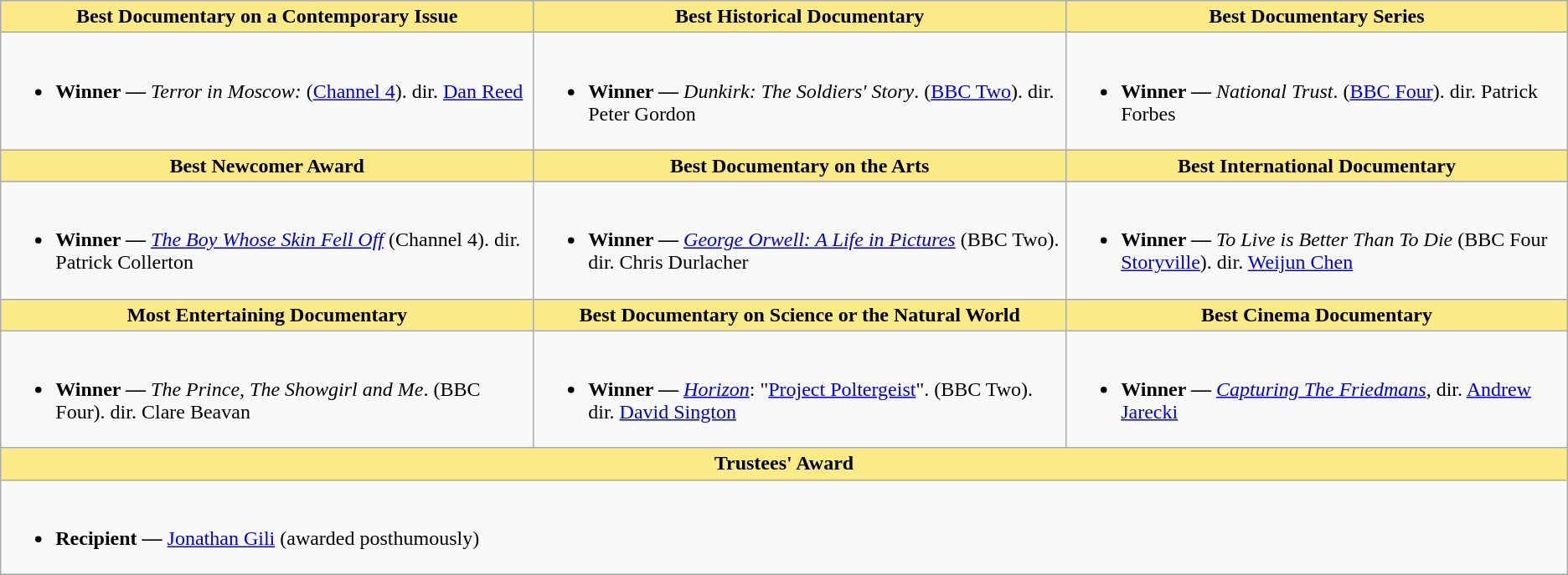<table class="wikitable" style="font-size:100%">
<tr>
<th style="background:#FAEB86;" width="34%"><strong>Best Documentary on a Contemporary Issue</strong></th>
<th style="background:#FAEB86;" width="33%"><strong>Best Historical Documentary</strong></th>
<th style="background:#FAEB86;" width="33%"><strong>Best Documentary Series</strong></th>
</tr>
<tr>
<td style="vertical-align:top"><br><ul><li><strong>Winner —</strong> <em>Terror in Moscow:</em> (<a href='#'>Channel 4</a>). dir. <a href='#'>Dan Reed</a></li></ul></td>
<td style="vertical-align:top"><br><ul><li><strong>Winner —</strong> <em>Dunkirk: The Soldiers' Story</em>. (<a href='#'>BBC Two</a>). dir. Peter Gordon</li></ul></td>
<td style="vertical-align:top"><br><ul><li><strong>Winner —</strong> <em>National Trust</em>. (<a href='#'>BBC Four</a>). dir. Patrick Forbes</li></ul></td>
</tr>
<tr>
<th style="background:#FAEB86;" width="34%"><strong>Best Newcomer Award</strong></th>
<th style="background:#FAEB86;" width="33%"><strong>Best Documentary on the Arts</strong></th>
<th style="background:#FAEB86;" width="33%"><strong>Best International Documentary</strong></th>
</tr>
<tr>
<td style="vertical-align:top"><br><ul><li><strong>Winner —</strong> <em><a href='#'>The Boy Whose Skin Fell Off</a></em> (Channel 4). dir. Patrick Collerton</li></ul></td>
<td style="vertical-align:top"><br><ul><li><strong>Winner —</strong> <em><a href='#'>George Orwell: A Life in Pictures</a></em> (BBC Two). dir. Chris Durlacher</li></ul></td>
<td style="vertical-align:top"><br><ul><li><strong>Winner —</strong> <em>To Live is Better Than To Die</em> (BBC Four <a href='#'>Storyville</a>). dir. <a href='#'>Weijun Chen</a></li></ul></td>
</tr>
<tr>
<th style="background:#FAEB86;" width="34%"><strong>Most Entertaining Documentary</strong></th>
<th style="background:#FAEB86;" width="34%">Best Documentary on Science or the Natural World</th>
<th style="background:#FAEB86;" width="34%">Best Cinema Documentary</th>
</tr>
<tr>
<td><br><ul><li><strong>Winner —</strong> <em>The Prince, The Showgirl and Me</em>. (BBC Four). dir. Clare Beavan</li></ul></td>
<td><br><ul><li><strong>Winner —</strong> <em><a href='#'>Horizon</a></em>: "<a href='#'>Project Poltergeist</a>". (BBC Two). dir. <a href='#'>David Sington</a></li></ul></td>
<td><br><ul><li><strong>Winner —</strong> <em><a href='#'>Capturing The Friedmans</a></em>, dir. <a href='#'>Andrew Jarecki</a></li></ul></td>
</tr>
<tr>
<th colspan="3" style="background:#FAEB86;" width="34%">Trustees' Award</th>
</tr>
<tr>
<td colspan="3"><br><ul><li><strong>Recipient —</strong> <a href='#'>Jonathan Gili</a> (awarded posthumously)</li></ul></td>
</tr>
</table>
